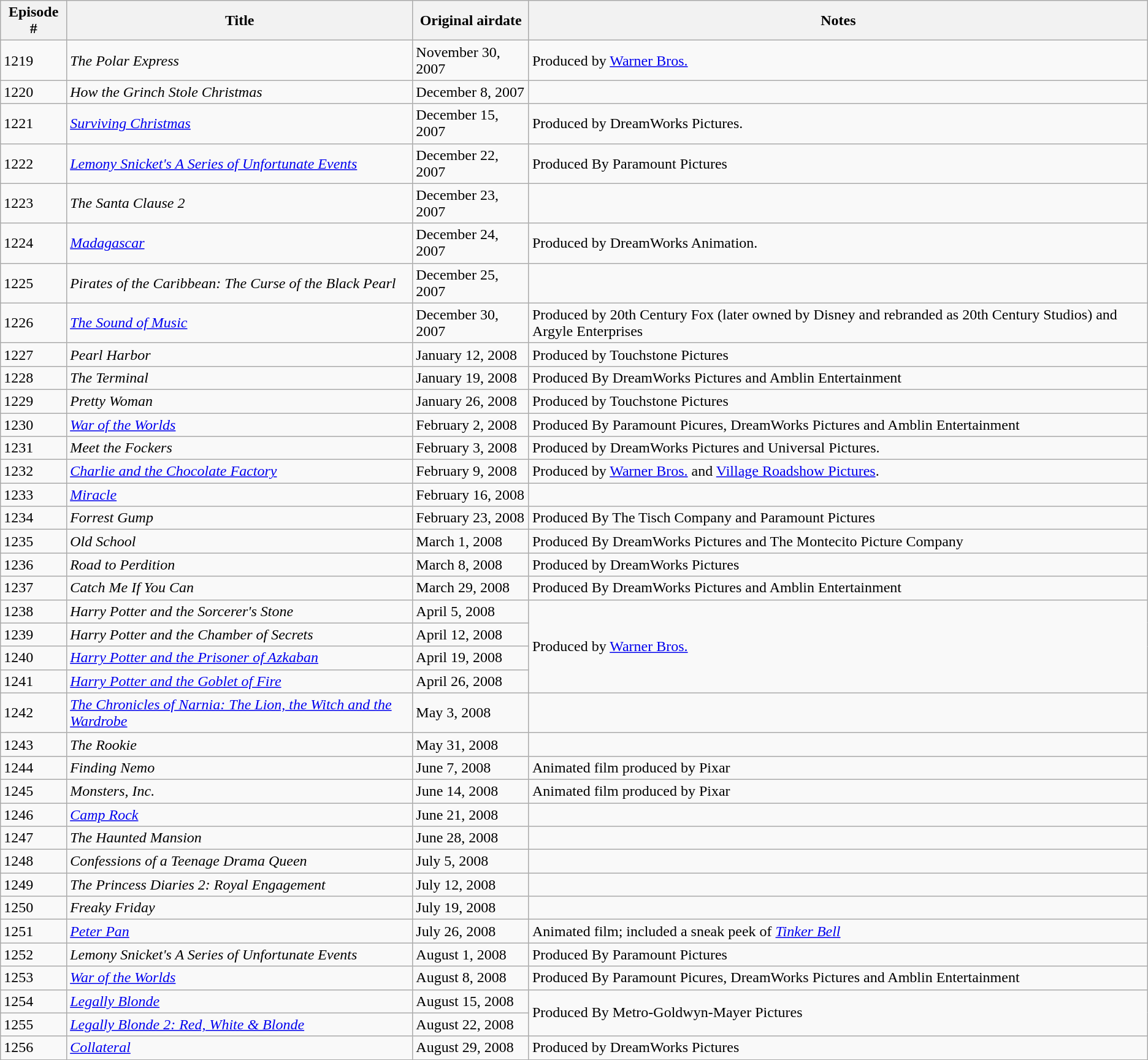<table class="wikitable sortable">
<tr>
<th>Episode #</th>
<th>Title</th>
<th>Original airdate</th>
<th>Notes</th>
</tr>
<tr>
<td>1219</td>
<td><em>The Polar Express</em></td>
<td>November 30, 2007</td>
<td>Produced by <a href='#'>Warner Bros.</a></td>
</tr>
<tr>
<td>1220</td>
<td><em>How the Grinch Stole Christmas</em></td>
<td>December 8, 2007</td>
<td></td>
</tr>
<tr>
<td>1221</td>
<td><em><a href='#'>Surviving Christmas</a></em></td>
<td>December 15, 2007</td>
<td>Produced by DreamWorks Pictures.</td>
</tr>
<tr>
<td>1222</td>
<td><em><a href='#'>Lemony Snicket's A Series of Unfortunate Events</a></em></td>
<td>December 22, 2007</td>
<td>Produced By Paramount Pictures</td>
</tr>
<tr>
<td>1223</td>
<td><em>The Santa Clause 2</em></td>
<td>December 23, 2007</td>
<td></td>
</tr>
<tr>
<td>1224</td>
<td><em><a href='#'>Madagascar</a></em></td>
<td>December 24, 2007</td>
<td>Produced by DreamWorks Animation.</td>
</tr>
<tr>
<td>1225</td>
<td><em>Pirates of the Caribbean: The Curse of the Black Pearl</em></td>
<td>December 25, 2007</td>
<td></td>
</tr>
<tr>
<td>1226</td>
<td><em><a href='#'>The Sound of Music</a></em></td>
<td>December 30, 2007</td>
<td>Produced by 20th Century Fox (later owned by Disney and rebranded as 20th Century Studios) and Argyle Enterprises</td>
</tr>
<tr>
<td>1227</td>
<td><em>Pearl Harbor</em></td>
<td>January 12, 2008</td>
<td>Produced by Touchstone Pictures</td>
</tr>
<tr>
<td>1228</td>
<td><em>The Terminal</em></td>
<td>January 19, 2008</td>
<td>Produced By DreamWorks Pictures and Amblin Entertainment</td>
</tr>
<tr>
<td>1229</td>
<td><em>Pretty Woman</em></td>
<td>January 26, 2008</td>
<td>Produced by Touchstone Pictures</td>
</tr>
<tr>
<td>1230</td>
<td><em><a href='#'>War of the Worlds</a></em></td>
<td>February 2, 2008</td>
<td>Produced By Paramount Picures, DreamWorks Pictures and Amblin Entertainment</td>
</tr>
<tr>
<td>1231</td>
<td><em>Meet the Fockers</em></td>
<td>February 3, 2008</td>
<td>Produced by DreamWorks Pictures and Universal Pictures.</td>
</tr>
<tr>
<td>1232</td>
<td><em><a href='#'>Charlie and the Chocolate Factory</a></em></td>
<td>February 9, 2008</td>
<td>Produced by <a href='#'>Warner Bros.</a> and <a href='#'>Village Roadshow Pictures</a>.</td>
</tr>
<tr>
<td>1233</td>
<td><em><a href='#'>Miracle</a></em></td>
<td>February 16, 2008</td>
<td></td>
</tr>
<tr>
<td>1234</td>
<td><em>Forrest Gump</em></td>
<td>February 23, 2008</td>
<td>Produced By The Tisch Company and Paramount Pictures</td>
</tr>
<tr>
<td>1235</td>
<td><em>Old School</em></td>
<td>March 1, 2008</td>
<td>Produced By DreamWorks Pictures and The Montecito Picture Company</td>
</tr>
<tr>
<td>1236</td>
<td><em>Road to Perdition</em></td>
<td>March 8, 2008</td>
<td>Produced by DreamWorks Pictures</td>
</tr>
<tr>
<td>1237</td>
<td><em>Catch Me If You Can</em></td>
<td>March 29, 2008</td>
<td>Produced By DreamWorks Pictures and Amblin Entertainment</td>
</tr>
<tr>
<td>1238</td>
<td><em>Harry Potter and the Sorcerer's Stone</em></td>
<td>April 5, 2008</td>
<td rowspan="4">Produced by <a href='#'>Warner Bros.</a></td>
</tr>
<tr>
<td>1239</td>
<td><em>Harry Potter and the Chamber of Secrets</em></td>
<td>April 12, 2008</td>
</tr>
<tr>
<td>1240</td>
<td><em><a href='#'>Harry Potter and the Prisoner of Azkaban</a></em></td>
<td>April 19, 2008</td>
</tr>
<tr>
<td>1241</td>
<td><em><a href='#'>Harry Potter and the Goblet of Fire</a></em></td>
<td>April 26, 2008</td>
</tr>
<tr>
<td>1242</td>
<td><em><a href='#'>The Chronicles of Narnia: The Lion, the Witch and the Wardrobe</a></em></td>
<td>May 3, 2008</td>
<td></td>
</tr>
<tr>
<td>1243</td>
<td><em>The Rookie</em></td>
<td>May 31, 2008</td>
<td></td>
</tr>
<tr>
<td>1244</td>
<td><em>Finding Nemo</em></td>
<td>June 7, 2008</td>
<td>Animated film produced by Pixar</td>
</tr>
<tr>
<td>1245</td>
<td><em>Monsters, Inc.</em></td>
<td>June 14, 2008</td>
<td>Animated film produced by Pixar</td>
</tr>
<tr>
<td>1246</td>
<td><em><a href='#'>Camp Rock</a></em></td>
<td>June 21, 2008</td>
<td></td>
</tr>
<tr>
<td>1247</td>
<td><em>The Haunted Mansion</em></td>
<td>June 28, 2008</td>
<td></td>
</tr>
<tr>
<td>1248</td>
<td><em>Confessions of a Teenage Drama Queen</em></td>
<td>July 5, 2008</td>
<td></td>
</tr>
<tr>
<td>1249</td>
<td><em>The Princess Diaries 2: Royal Engagement</em></td>
<td>July 12, 2008</td>
<td></td>
</tr>
<tr>
<td>1250</td>
<td><em>Freaky Friday</em></td>
<td>July 19, 2008</td>
<td></td>
</tr>
<tr>
<td>1251</td>
<td><em><a href='#'>Peter Pan</a></em></td>
<td>July 26, 2008</td>
<td>Animated film; included a sneak peek of <em><a href='#'>Tinker Bell</a></em></td>
</tr>
<tr>
<td>1252</td>
<td><em>Lemony Snicket's A Series of Unfortunate Events</em></td>
<td>August 1, 2008</td>
<td>Produced By Paramount Pictures</td>
</tr>
<tr>
<td>1253</td>
<td><em><a href='#'>War of the Worlds</a></em></td>
<td>August 8, 2008</td>
<td>Produced By Paramount Picures, DreamWorks Pictures and Amblin Entertainment</td>
</tr>
<tr>
<td>1254</td>
<td><em><a href='#'>Legally Blonde</a></em></td>
<td>August 15, 2008</td>
<td rowspan="2">Produced By Metro-Goldwyn-Mayer Pictures</td>
</tr>
<tr>
<td>1255</td>
<td><em><a href='#'>Legally Blonde 2: Red, White & Blonde</a></em></td>
<td>August 22, 2008</td>
</tr>
<tr>
<td>1256</td>
<td><em><a href='#'>Collateral</a></em></td>
<td>August 29, 2008</td>
<td>Produced by DreamWorks Pictures</td>
</tr>
</table>
